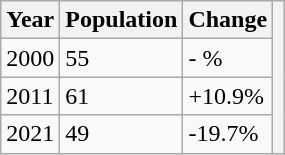<table class="wikitable">
<tr>
<th>Year</th>
<th>Population</th>
<th>Change</th>
<th rowspan="4"></th>
</tr>
<tr>
<td>2000</td>
<td>55</td>
<td>- %</td>
</tr>
<tr>
<td>2011</td>
<td>61</td>
<td>+10.9%</td>
</tr>
<tr>
<td>2021</td>
<td>49</td>
<td>-19.7%</td>
</tr>
</table>
